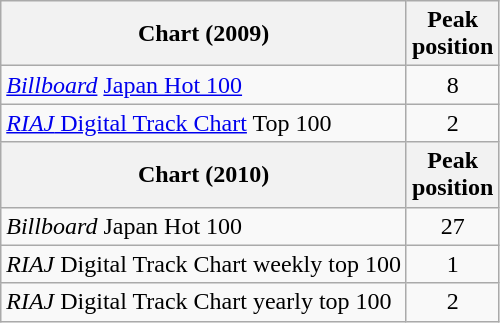<table class="wikitable sortable">
<tr>
<th>Chart (2009)</th>
<th>Peak<br>position</th>
</tr>
<tr>
<td><em><a href='#'>Billboard</a></em> <a href='#'>Japan Hot 100</a></td>
<td align="center">8</td>
</tr>
<tr>
<td><a href='#'><em>RIAJ</em> Digital Track Chart</a> Top 100</td>
<td align="center">2</td>
</tr>
<tr>
<th>Chart (2010)</th>
<th>Peak<br>position</th>
</tr>
<tr>
<td><em>Billboard</em> Japan Hot 100</td>
<td align="center">27</td>
</tr>
<tr>
<td><em>RIAJ</em> Digital Track Chart weekly top 100</td>
<td align="center">1</td>
</tr>
<tr>
<td><em>RIAJ</em> Digital Track Chart yearly top 100</td>
<td align="center">2</td>
</tr>
</table>
